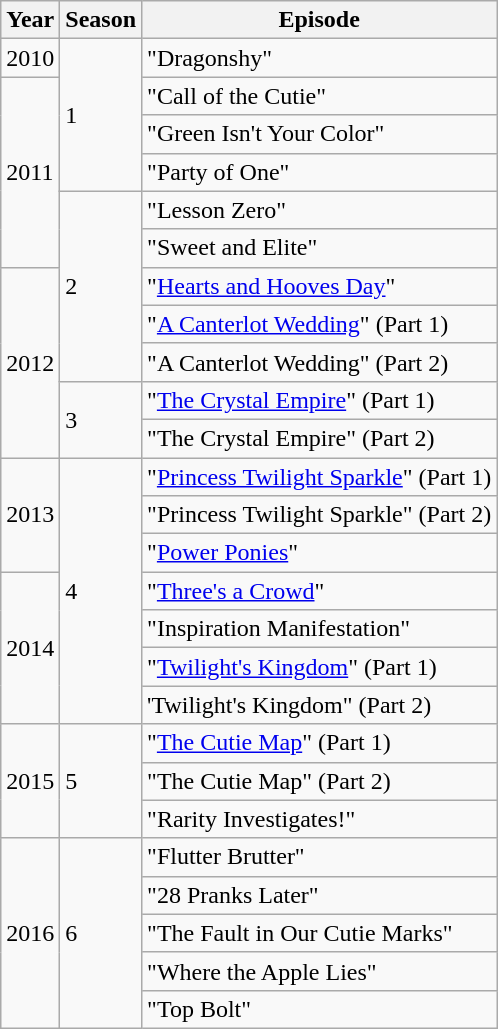<table class="wikitable">
<tr>
<th>Year</th>
<th>Season</th>
<th>Episode</th>
</tr>
<tr>
<td>2010</td>
<td rowspan=4>1</td>
<td>"Dragonshy"</td>
</tr>
<tr>
<td rowspan=5>2011</td>
<td>"Call of the Cutie"</td>
</tr>
<tr>
<td>"Green Isn't Your Color"</td>
</tr>
<tr>
<td>"Party of One"</td>
</tr>
<tr>
<td rowspan=5>2</td>
<td>"Lesson Zero"</td>
</tr>
<tr>
<td>"Sweet and Elite"</td>
</tr>
<tr>
<td rowspan=5>2012</td>
<td>"<a href='#'>Hearts and Hooves Day</a>"</td>
</tr>
<tr>
<td>"<a href='#'>A Canterlot Wedding</a>" (Part 1)</td>
</tr>
<tr>
<td>"A Canterlot Wedding" (Part 2)</td>
</tr>
<tr>
<td rowspan=2>3</td>
<td>"<a href='#'>The Crystal Empire</a>" (Part 1)</td>
</tr>
<tr>
<td>"The Crystal Empire" (Part 2)</td>
</tr>
<tr>
<td rowspan=3>2013</td>
<td rowspan=7>4</td>
<td>"<a href='#'>Princess Twilight Sparkle</a>" (Part 1)</td>
</tr>
<tr>
<td>"Princess Twilight Sparkle" (Part 2)</td>
</tr>
<tr>
<td>"<a href='#'>Power Ponies</a>"</td>
</tr>
<tr>
<td rowspan=4>2014</td>
<td>"<a href='#'>Three's a Crowd</a>"</td>
</tr>
<tr>
<td>"Inspiration Manifestation"</td>
</tr>
<tr>
<td>"<a href='#'>Twilight's Kingdom</a>" (Part 1)</td>
</tr>
<tr>
<td>'Twilight's Kingdom" (Part 2)</td>
</tr>
<tr>
<td rowspan=3>2015</td>
<td rowspan=3>5</td>
<td>"<a href='#'>The Cutie Map</a>" (Part 1)</td>
</tr>
<tr>
<td>"The Cutie Map" (Part 2)</td>
</tr>
<tr>
<td>"Rarity Investigates!"</td>
</tr>
<tr>
<td rowspan=5>2016</td>
<td rowspan=5>6</td>
<td>"Flutter Brutter"</td>
</tr>
<tr>
<td>"28 Pranks Later"</td>
</tr>
<tr>
<td>"The Fault in Our Cutie Marks"</td>
</tr>
<tr>
<td>"Where the Apple Lies"</td>
</tr>
<tr>
<td>"Top Bolt"</td>
</tr>
</table>
